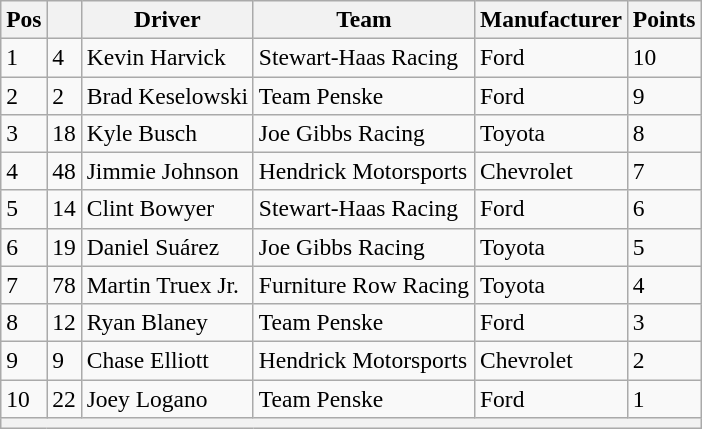<table class="wikitable" style="font-size:98%">
<tr>
<th>Pos</th>
<th></th>
<th>Driver</th>
<th>Team</th>
<th>Manufacturer</th>
<th>Points</th>
</tr>
<tr>
<td>1</td>
<td>4</td>
<td>Kevin Harvick</td>
<td>Stewart-Haas Racing</td>
<td>Ford</td>
<td>10</td>
</tr>
<tr>
<td>2</td>
<td>2</td>
<td>Brad Keselowski</td>
<td>Team Penske</td>
<td>Ford</td>
<td>9</td>
</tr>
<tr>
<td>3</td>
<td>18</td>
<td>Kyle Busch</td>
<td>Joe Gibbs Racing</td>
<td>Toyota</td>
<td>8</td>
</tr>
<tr>
<td>4</td>
<td>48</td>
<td>Jimmie Johnson</td>
<td>Hendrick Motorsports</td>
<td>Chevrolet</td>
<td>7</td>
</tr>
<tr>
<td>5</td>
<td>14</td>
<td>Clint Bowyer</td>
<td>Stewart-Haas Racing</td>
<td>Ford</td>
<td>6</td>
</tr>
<tr>
<td>6</td>
<td>19</td>
<td>Daniel Suárez</td>
<td>Joe Gibbs Racing</td>
<td>Toyota</td>
<td>5</td>
</tr>
<tr>
<td>7</td>
<td>78</td>
<td>Martin Truex Jr.</td>
<td>Furniture Row Racing</td>
<td>Toyota</td>
<td>4</td>
</tr>
<tr>
<td>8</td>
<td>12</td>
<td>Ryan Blaney</td>
<td>Team Penske</td>
<td>Ford</td>
<td>3</td>
</tr>
<tr>
<td>9</td>
<td>9</td>
<td>Chase Elliott</td>
<td>Hendrick Motorsports</td>
<td>Chevrolet</td>
<td>2</td>
</tr>
<tr>
<td>10</td>
<td>22</td>
<td>Joey Logano</td>
<td>Team Penske</td>
<td>Ford</td>
<td>1</td>
</tr>
<tr>
<th colspan="6"></th>
</tr>
</table>
